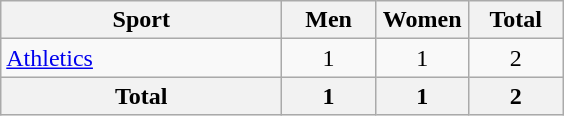<table class="wikitable sortable" style="text-align:center;">
<tr>
<th width=180>Sport</th>
<th width=55>Men</th>
<th width=55>Women</th>
<th width=55>Total</th>
</tr>
<tr>
<td align=left><a href='#'>Athletics</a></td>
<td>1</td>
<td>1</td>
<td>2</td>
</tr>
<tr>
<th>Total</th>
<th>1</th>
<th>1</th>
<th>2</th>
</tr>
</table>
